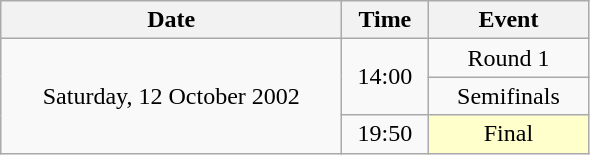<table class = "wikitable" style="text-align:center;">
<tr>
<th width=220>Date</th>
<th width=50>Time</th>
<th width=100>Event</th>
</tr>
<tr>
<td rowspan=3>Saturday, 12 October 2002</td>
<td rowspan=2>14:00</td>
<td>Round 1</td>
</tr>
<tr>
<td>Semifinals</td>
</tr>
<tr>
<td>19:50</td>
<td bgcolor=ffffcc>Final</td>
</tr>
</table>
